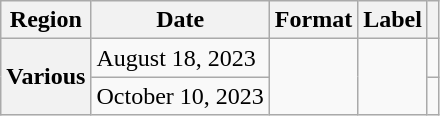<table class="wikitable plainrowheaders">
<tr>
<th>Region</th>
<th>Date</th>
<th>Format</th>
<th>Label</th>
<th></th>
</tr>
<tr>
<th rowspan="2" scope="row">Various</th>
<td>August 18, 2023</td>
<td rowspan="2"></td>
<td rowspan="2"></td>
<td></td>
</tr>
<tr>
<td>October 10, 2023</td>
<td></td>
</tr>
</table>
